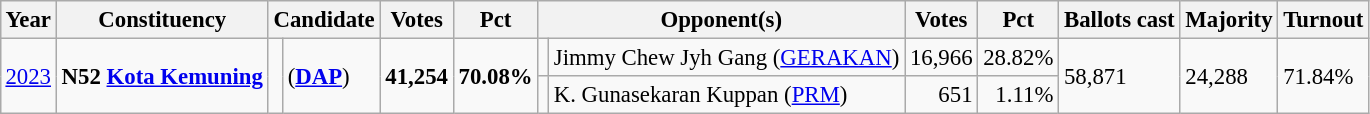<table class="wikitable" style="margin:0.5em ; font-size:95%">
<tr>
<th>Year</th>
<th>Constituency</th>
<th colspan="2">Candidate</th>
<th>Votes</th>
<th>Pct</th>
<th colspan="2">Opponent(s)</th>
<th>Votes</th>
<th>Pct</th>
<th>Ballots cast</th>
<th>Majority</th>
<th>Turnout</th>
</tr>
<tr>
<td rowspan=2><a href='#'>2023</a></td>
<td rowspan=2><strong>N52 <a href='#'>Kota Kemuning</a></strong></td>
<td rowspan=2 ></td>
<td rowspan=2> (<a href='#'><strong>DAP</strong></a>)</td>
<td rowspan=2 align=right><strong>41,254</strong></td>
<td rowspan=2><strong>70.08%</strong></td>
<td bgcolor=></td>
<td>Jimmy Chew Jyh Gang (<a href='#'>GERAKAN</a>)</td>
<td align=right>16,966</td>
<td>28.82%</td>
<td rowspan=2>58,871</td>
<td rowspan=2>24,288</td>
<td rowspan=2>71.84%</td>
</tr>
<tr>
<td bgcolor=></td>
<td>K. Gunasekaran Kuppan (<a href='#'>PRM</a>)</td>
<td align=right>651</td>
<td align=right>1.11%</td>
</tr>
</table>
